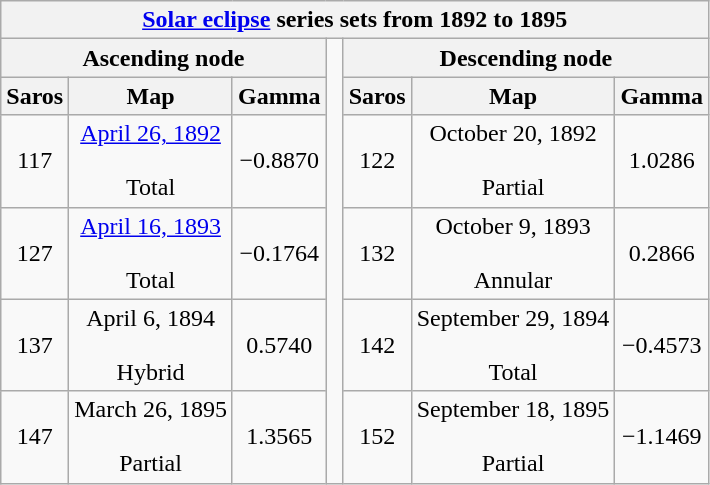<table class="wikitable mw-collapsible mw-collapsed">
<tr>
<th class="nowrap" colspan="7"><a href='#'>Solar eclipse</a> series sets from 1892 to 1895</th>
</tr>
<tr>
<th scope="col" colspan="3">Ascending node</th>
<td rowspan="6"> </td>
<th scope="col" colspan="3">Descending node</th>
</tr>
<tr style="text-align: center;">
<th scope="col">Saros</th>
<th scope="col">Map</th>
<th scope="col">Gamma</th>
<th scope="col">Saros</th>
<th scope="col">Map</th>
<th scope="col">Gamma</th>
</tr>
<tr style="text-align: center;">
<td>117</td>
<td><a href='#'>April 26, 1892</a><br><br>Total</td>
<td>−0.8870</td>
<td>122</td>
<td>October 20, 1892<br><br>Partial</td>
<td>1.0286</td>
</tr>
<tr style="text-align: center;">
<td>127</td>
<td><a href='#'>April 16, 1893</a><br><br>Total</td>
<td>−0.1764</td>
<td>132</td>
<td>October 9, 1893<br><br>Annular</td>
<td>0.2866</td>
</tr>
<tr style="text-align: center;">
<td>137</td>
<td>April 6, 1894<br><br>Hybrid</td>
<td>0.5740</td>
<td>142</td>
<td>September 29, 1894<br><br>Total</td>
<td>−0.4573</td>
</tr>
<tr style="text-align: center;">
<td>147</td>
<td>March 26, 1895<br><br>Partial</td>
<td>1.3565</td>
<td>152</td>
<td>September 18, 1895<br><br>Partial</td>
<td>−1.1469</td>
</tr>
</table>
